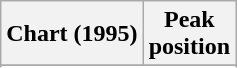<table class="wikitable sortable plainrowheaders" style="text-align:center">
<tr>
<th scope="col">Chart (1995)</th>
<th scope="col">Peak<br>position</th>
</tr>
<tr>
</tr>
<tr>
</tr>
<tr>
</tr>
<tr>
</tr>
<tr>
</tr>
<tr>
</tr>
<tr>
</tr>
<tr>
</tr>
</table>
